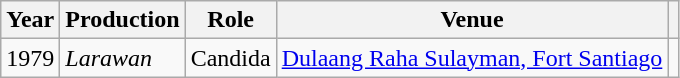<table class="wikitable plainrowheaders sortable" style="margin-right: 0;">
<tr>
<th scope="col">Year</th>
<th scope="col">Production</th>
<th scope="col">Role</th>
<th scope="col">Venue</th>
<th scope="col" class="unsortable"></th>
</tr>
<tr>
<td>1979</td>
<td><em>Larawan</em></td>
<td>Candida</td>
<td><a href='#'>Dulaang Raha Sulayman, Fort Santiago</a></td>
<td></td>
</tr>
</table>
